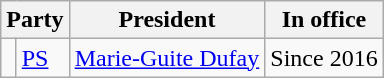<table class="wikitable">
<tr>
<th colspan="2">Party</th>
<th>President</th>
<th>In office</th>
</tr>
<tr>
<td></td>
<td><a href='#'>PS</a></td>
<td><a href='#'>Marie-Guite Dufay</a></td>
<td>Since 2016</td>
</tr>
</table>
